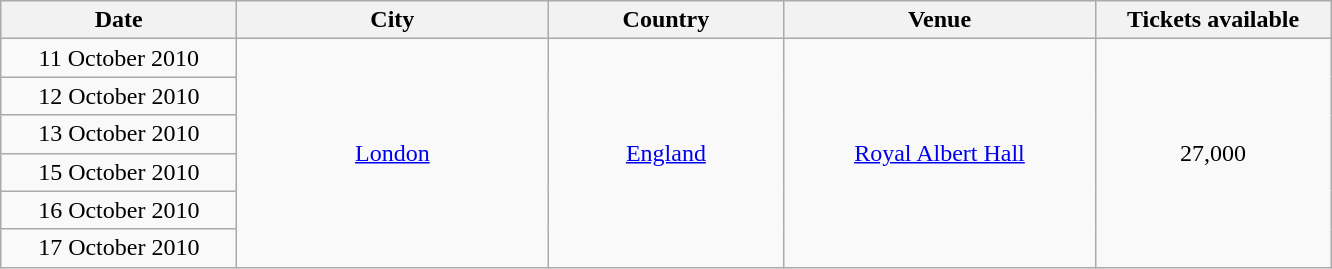<table class="wikitable" style="text-align:center;">
<tr>
<th width="150">Date</th>
<th width="200">City</th>
<th width="150">Country</th>
<th width="200">Venue</th>
<th width="150">Tickets available</th>
</tr>
<tr>
<td>11 October 2010</td>
<td rowspan="6"><a href='#'>London</a></td>
<td rowspan="6"><a href='#'>England</a></td>
<td rowspan="6"><a href='#'>Royal Albert Hall</a></td>
<td rowspan="6">27,000</td>
</tr>
<tr>
<td>12 October 2010</td>
</tr>
<tr>
<td>13 October 2010</td>
</tr>
<tr>
<td>15 October 2010</td>
</tr>
<tr>
<td>16 October 2010</td>
</tr>
<tr>
<td>17 October 2010</td>
</tr>
</table>
